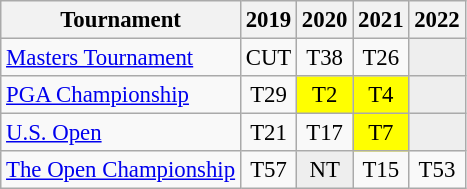<table class="wikitable" style="font-size:95%;text-align:center;">
<tr>
<th>Tournament</th>
<th>2019</th>
<th>2020</th>
<th>2021</th>
<th>2022</th>
</tr>
<tr>
<td align=left><a href='#'>Masters Tournament</a></td>
<td>CUT</td>
<td>T38</td>
<td>T26</td>
<td style="background:#eeeeee;"></td>
</tr>
<tr>
<td align=left><a href='#'>PGA Championship</a></td>
<td>T29</td>
<td style="background:yellow;">T2</td>
<td style="background:yellow;">T4</td>
<td style="background:#eeeeee;"></td>
</tr>
<tr>
<td align=left><a href='#'>U.S. Open</a></td>
<td>T21</td>
<td>T17</td>
<td style="background:yellow;">T7</td>
<td style="background:#eeeeee;"></td>
</tr>
<tr>
<td align=left><a href='#'>The Open Championship</a></td>
<td>T57</td>
<td style="background:#eeeeee;">NT</td>
<td>T15</td>
<td>T53</td>
</tr>
</table>
